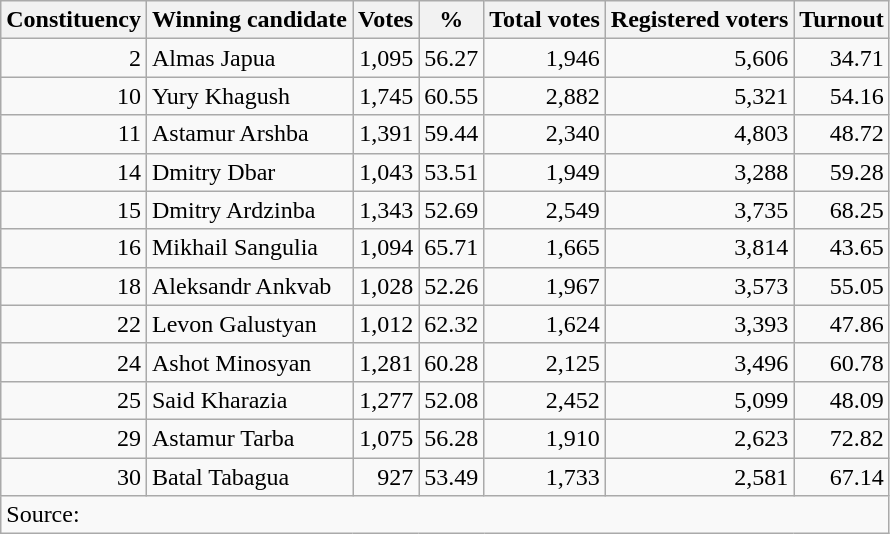<table class=wikitable style=text-align:right>
<tr>
<th>Constituency</th>
<th>Winning candidate</th>
<th>Votes</th>
<th>%</th>
<th>Total votes</th>
<th>Registered voters</th>
<th>Turnout</th>
</tr>
<tr>
<td>2</td>
<td align=left>Almas Japua</td>
<td>1,095</td>
<td>56.27</td>
<td>1,946</td>
<td>5,606</td>
<td>34.71</td>
</tr>
<tr>
<td>10</td>
<td align=left>Yury Khagush</td>
<td>1,745</td>
<td>60.55</td>
<td>2,882</td>
<td>5,321</td>
<td>54.16</td>
</tr>
<tr>
<td>11</td>
<td align=left>Astamur Arshba</td>
<td>1,391</td>
<td>59.44</td>
<td>2,340</td>
<td>4,803</td>
<td>48.72</td>
</tr>
<tr>
<td>14</td>
<td align=left>Dmitry Dbar</td>
<td>1,043</td>
<td>53.51</td>
<td>1,949</td>
<td>3,288</td>
<td>59.28</td>
</tr>
<tr>
<td>15</td>
<td align=left>Dmitry Ardzinba</td>
<td>1,343</td>
<td>52.69</td>
<td>2,549</td>
<td>3,735</td>
<td>68.25</td>
</tr>
<tr>
<td>16</td>
<td align=left>Mikhail Sangulia</td>
<td>1,094</td>
<td>65.71</td>
<td>1,665</td>
<td>3,814</td>
<td>43.65</td>
</tr>
<tr>
<td>18</td>
<td align=left>Aleksandr Ankvab</td>
<td>1,028</td>
<td>52.26</td>
<td>1,967</td>
<td>3,573</td>
<td>55.05</td>
</tr>
<tr>
<td>22</td>
<td align=left>Levon Galustyan</td>
<td>1,012</td>
<td>62.32</td>
<td>1,624</td>
<td>3,393</td>
<td>47.86</td>
</tr>
<tr>
<td>24</td>
<td align=left>Ashot Minosyan</td>
<td>1,281</td>
<td>60.28</td>
<td>2,125</td>
<td>3,496</td>
<td>60.78</td>
</tr>
<tr>
<td>25</td>
<td align=left>Said Kharazia</td>
<td>1,277</td>
<td>52.08</td>
<td>2,452</td>
<td>5,099</td>
<td>48.09</td>
</tr>
<tr>
<td>29</td>
<td align=left>Astamur Tarba</td>
<td>1,075</td>
<td>56.28</td>
<td>1,910</td>
<td>2,623</td>
<td>72.82</td>
</tr>
<tr>
<td>30</td>
<td align=left>Batal Tabagua</td>
<td>927</td>
<td>53.49</td>
<td>1,733</td>
<td>2,581</td>
<td>67.14</td>
</tr>
<tr>
<td align=left colspan=7>Source: </td>
</tr>
</table>
